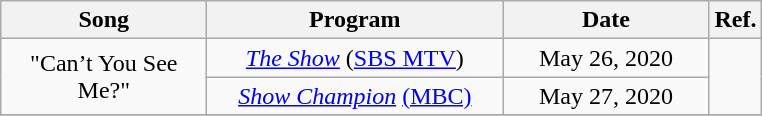<table class="sortable wikitable" style=text-align:center>
<tr>
<th width="130">Song</th>
<th width="190">Program</th>
<th width="130">Date</th>
<th class="unsortable">Ref.</th>
</tr>
<tr>
<td rowspan="2">"Can’t You See Me?"</td>
<td><em><a href='#'>The Show</a></em> (<a href='#'>SBS MTV</a>)</td>
<td>May 26, 2020</td>
<td rowspan="2"></td>
</tr>
<tr>
<td><em><a href='#'>Show Champion</a></em> <a href='#'>(MBC)</a></td>
<td>May 27, 2020</td>
</tr>
<tr>
</tr>
</table>
